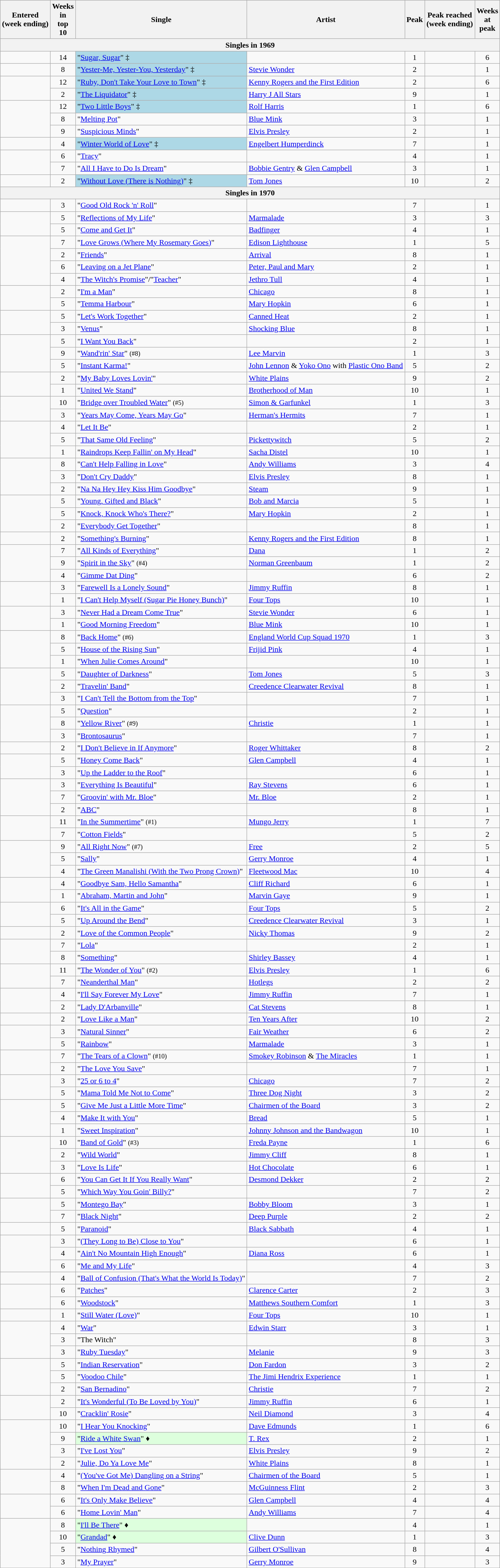<table class="wikitable sortable" style="text-align:center">
<tr>
<th>Entered<br>(week ending)</th>
<th>Weeks<br>in<br>top<br>10</th>
<th>Single</th>
<th>Artist</th>
<th>Peak</th>
<th>Peak reached<br>(week ending)</th>
<th>Weeks<br>at<br>peak</th>
</tr>
<tr>
<th colspan="7">Singles in 1969</th>
</tr>
<tr>
<td></td>
<td>14</td>
<td align="left" bgcolor=lightblue>"<a href='#'>Sugar, Sugar</a>" ‡</td>
<td align="left"></td>
<td>1</td>
<td></td>
<td>6</td>
</tr>
<tr>
<td></td>
<td>8</td>
<td align="left" bgcolor=lightblue>"<a href='#'>Yester-Me, Yester-You, Yesterday</a>" ‡</td>
<td align="left"><a href='#'>Stevie Wonder</a></td>
<td>2</td>
<td></td>
<td>1</td>
</tr>
<tr>
<td rowspan="2"></td>
<td>12</td>
<td align="left" bgcolor=lightblue>"<a href='#'>Ruby, Don't Take Your Love to Town</a>" ‡</td>
<td align="left"><a href='#'>Kenny Rogers and the First Edition</a></td>
<td>2</td>
<td></td>
<td>6</td>
</tr>
<tr>
<td>2</td>
<td align="left" bgcolor=lightblue>"<a href='#'>The Liquidator</a>" ‡ </td>
<td align="left"><a href='#'>Harry J All Stars</a></td>
<td>9</td>
<td></td>
<td>1</td>
</tr>
<tr>
<td rowspan="3"></td>
<td>12</td>
<td align="left" bgcolor=lightblue>"<a href='#'>Two Little Boys</a>" ‡</td>
<td align="left"><a href='#'>Rolf Harris</a></td>
<td>1</td>
<td></td>
<td>6</td>
</tr>
<tr>
<td>8</td>
<td align="left">"<a href='#'>Melting Pot</a>"</td>
<td align="left"><a href='#'>Blue Mink</a></td>
<td>3</td>
<td></td>
<td>1</td>
</tr>
<tr>
<td>9</td>
<td align="left">"<a href='#'>Suspicious Minds</a>"</td>
<td align="left"><a href='#'>Elvis Presley</a></td>
<td>2</td>
<td></td>
<td>1</td>
</tr>
<tr>
<td></td>
<td>4</td>
<td align="left" bgcolor=lightblue>"<a href='#'>Winter World of Love</a>" ‡</td>
<td align="left"><a href='#'>Engelbert Humperdinck</a></td>
<td>7</td>
<td></td>
<td>1</td>
</tr>
<tr>
<td rowspan="2"></td>
<td>6</td>
<td align="left">"<a href='#'>Tracy</a>"</td>
<td align="left"></td>
<td>4</td>
<td></td>
<td>1</td>
</tr>
<tr>
<td>7</td>
<td align="left">"<a href='#'>All I Have to Do Is Dream</a>"</td>
<td align="left"><a href='#'>Bobbie Gentry</a> & <a href='#'>Glen Campbell</a></td>
<td>3</td>
<td></td>
<td>1</td>
</tr>
<tr>
<td></td>
<td>2</td>
<td align="left" bgcolor=lightblue>"<a href='#'>Without Love (There is Nothing)</a>" ‡</td>
<td align="left"><a href='#'>Tom Jones</a></td>
<td>10</td>
<td></td>
<td>2</td>
</tr>
<tr>
<th colspan="7">Singles in 1970</th>
</tr>
<tr>
<td></td>
<td>3</td>
<td align="left">"<a href='#'>Good Old Rock 'n' Roll</a>"</td>
<td align="left"></td>
<td>7</td>
<td></td>
<td>1</td>
</tr>
<tr>
<td rowspan="2"></td>
<td>5</td>
<td align="left">"<a href='#'>Reflections of My Life</a>"</td>
<td align="left"><a href='#'>Marmalade</a></td>
<td>3</td>
<td></td>
<td>3</td>
</tr>
<tr>
<td>5</td>
<td align="left">"<a href='#'>Come and Get It</a>"</td>
<td align="left"><a href='#'>Badfinger</a></td>
<td>4</td>
<td></td>
<td>1</td>
</tr>
<tr>
<td rowspan="4"></td>
<td>7</td>
<td align="left">"<a href='#'>Love Grows (Where My Rosemary Goes)</a>"</td>
<td align="left"><a href='#'>Edison Lighthouse</a></td>
<td>1</td>
<td></td>
<td>5</td>
</tr>
<tr>
<td>2</td>
<td align="left">"<a href='#'>Friends</a>"</td>
<td align="left"><a href='#'>Arrival</a></td>
<td>8</td>
<td></td>
<td>1</td>
</tr>
<tr>
<td>6</td>
<td align="left">"<a href='#'>Leaving on a Jet Plane</a>"</td>
<td align="left"><a href='#'>Peter, Paul and Mary</a></td>
<td>2</td>
<td></td>
<td>1</td>
</tr>
<tr>
<td>4</td>
<td align="left">"<a href='#'>The Witch's Promise</a>"/"<a href='#'>Teacher</a>"</td>
<td align="left"><a href='#'>Jethro Tull</a></td>
<td>4</td>
<td></td>
<td>1</td>
</tr>
<tr>
<td rowspan="2"></td>
<td>2</td>
<td align="left">"<a href='#'>I'm a Man</a>"</td>
<td align="left"><a href='#'>Chicago</a></td>
<td>8</td>
<td></td>
<td>1</td>
</tr>
<tr>
<td>5</td>
<td align="left">"<a href='#'>Temma Harbour</a>"</td>
<td align="left"><a href='#'>Mary Hopkin</a></td>
<td>6</td>
<td></td>
<td>1</td>
</tr>
<tr>
<td rowspan="2"></td>
<td>5</td>
<td align="left">"<a href='#'>Let's Work Together</a>"</td>
<td align="left"><a href='#'>Canned Heat</a></td>
<td>2</td>
<td></td>
<td>1</td>
</tr>
<tr>
<td>3</td>
<td align="left">"<a href='#'>Venus</a>"</td>
<td align="left"><a href='#'>Shocking Blue</a></td>
<td>8</td>
<td></td>
<td>1</td>
</tr>
<tr>
<td rowspan="3"></td>
<td>5</td>
<td align="left">"<a href='#'>I Want You Back</a>"</td>
<td align="left"></td>
<td>2</td>
<td></td>
<td>1</td>
</tr>
<tr>
<td>9</td>
<td align="left">"<a href='#'>Wand'rin' Star</a>" <small>(#8)</small></td>
<td align="left"><a href='#'>Lee Marvin</a></td>
<td>1</td>
<td></td>
<td>3</td>
</tr>
<tr>
<td>5</td>
<td align="left">"<a href='#'>Instant Karma!</a>"</td>
<td align="left"><a href='#'>John Lennon</a> & <a href='#'>Yoko Ono</a> with <a href='#'>Plastic Ono Band</a></td>
<td>5</td>
<td></td>
<td>2</td>
</tr>
<tr>
<td rowspan="2"></td>
<td>2</td>
<td align="left">"<a href='#'>My Baby Loves Lovin'</a>"</td>
<td align="left"><a href='#'>White Plains</a></td>
<td>9</td>
<td></td>
<td>2</td>
</tr>
<tr>
<td>1</td>
<td align="left">"<a href='#'>United We Stand</a>"</td>
<td align="left"><a href='#'>Brotherhood of Man</a></td>
<td>10</td>
<td></td>
<td>1</td>
</tr>
<tr>
<td rowspan="2"></td>
<td>10</td>
<td align="left">"<a href='#'>Bridge over Troubled Water</a>" <small>(#5)</small></td>
<td align="left"><a href='#'>Simon & Garfunkel</a></td>
<td>1</td>
<td></td>
<td>3</td>
</tr>
<tr>
<td>3</td>
<td align="left">"<a href='#'>Years May Come, Years May Go</a>"</td>
<td align="left"><a href='#'>Herman's Hermits</a></td>
<td>7</td>
<td></td>
<td>1</td>
</tr>
<tr>
<td rowspan="3"></td>
<td>4</td>
<td align="left">"<a href='#'>Let It Be</a>"</td>
<td align="left"></td>
<td>2</td>
<td></td>
<td>1</td>
</tr>
<tr>
<td>5</td>
<td align="left">"<a href='#'>That Same Old Feeling</a>"</td>
<td align="left"><a href='#'>Pickettywitch</a></td>
<td>5</td>
<td></td>
<td>2</td>
</tr>
<tr>
<td>1</td>
<td align="left">"<a href='#'>Raindrops Keep Fallin' on My Head</a>"</td>
<td align="left"><a href='#'>Sacha Distel</a></td>
<td>10</td>
<td></td>
<td>1</td>
</tr>
<tr>
<td rowspan="3"></td>
<td>8</td>
<td align="left">"<a href='#'>Can't Help Falling in Love</a>"</td>
<td align="left"><a href='#'>Andy Williams</a></td>
<td>3</td>
<td></td>
<td>4</td>
</tr>
<tr>
<td>3</td>
<td align="left">"<a href='#'>Don't Cry Daddy</a>"</td>
<td align="left"><a href='#'>Elvis Presley</a></td>
<td>8</td>
<td></td>
<td>1</td>
</tr>
<tr>
<td>2</td>
<td align="left">"<a href='#'>Na Na Hey Hey Kiss Him Goodbye</a>"</td>
<td align="left"><a href='#'>Steam</a></td>
<td>9</td>
<td></td>
<td>1</td>
</tr>
<tr>
<td rowspan="3"></td>
<td>5</td>
<td align="left">"<a href='#'>Young, Gifted and Black</a>"</td>
<td align="left"><a href='#'>Bob and Marcia</a></td>
<td>5</td>
<td></td>
<td>1</td>
</tr>
<tr>
<td>5</td>
<td align="left">"<a href='#'>Knock, Knock Who's There?</a>" </td>
<td align="left"><a href='#'>Mary Hopkin</a></td>
<td>2</td>
<td></td>
<td>1</td>
</tr>
<tr>
<td>2</td>
<td align="left">"<a href='#'>Everybody Get Together</a>"</td>
<td align="left"></td>
<td>8</td>
<td></td>
<td>1</td>
</tr>
<tr>
<td></td>
<td>2</td>
<td align="left">"<a href='#'>Something's Burning</a>"</td>
<td align="left"><a href='#'>Kenny Rogers and the First Edition</a></td>
<td>8</td>
<td></td>
<td>1</td>
</tr>
<tr>
<td rowspan="3"></td>
<td>7</td>
<td align="left">"<a href='#'>All Kinds of Everything</a>" </td>
<td align="left"><a href='#'>Dana</a></td>
<td>1</td>
<td></td>
<td>2</td>
</tr>
<tr>
<td>9</td>
<td align="left">"<a href='#'>Spirit in the Sky</a>" <small>(#4)</small></td>
<td align="left"><a href='#'>Norman Greenbaum</a></td>
<td>1</td>
<td></td>
<td>2</td>
</tr>
<tr>
<td>4</td>
<td align="left">"<a href='#'>Gimme Dat Ding</a>"</td>
<td align="left"></td>
<td>6</td>
<td></td>
<td>2</td>
</tr>
<tr>
<td rowspan="2"></td>
<td>3</td>
<td align="left">"<a href='#'>Farewell Is a Lonely Sound</a>"</td>
<td align="left"><a href='#'>Jimmy Ruffin</a></td>
<td>8</td>
<td></td>
<td>1</td>
</tr>
<tr>
<td>1</td>
<td align="left">"<a href='#'>I Can't Help Myself (Sugar Pie Honey Bunch)</a>"</td>
<td align="left"><a href='#'>Four Tops</a></td>
<td>10</td>
<td></td>
<td>1</td>
</tr>
<tr>
<td rowspan="2"></td>
<td>3</td>
<td align="left">"<a href='#'>Never Had a Dream Come True</a>"</td>
<td align="left"><a href='#'>Stevie Wonder</a></td>
<td>6</td>
<td></td>
<td>1</td>
</tr>
<tr>
<td>1</td>
<td align="left">"<a href='#'>Good Morning Freedom</a>"</td>
<td align="left"><a href='#'>Blue Mink</a></td>
<td>10</td>
<td></td>
<td>1</td>
</tr>
<tr>
<td rowspan="3"></td>
<td>8</td>
<td align="left">"<a href='#'>Back Home</a>" <small>(#6)</small> </td>
<td align="left"><a href='#'>England World Cup Squad 1970</a></td>
<td>1</td>
<td></td>
<td>3</td>
</tr>
<tr>
<td>5</td>
<td align="left">"<a href='#'>House of the Rising Sun</a>"</td>
<td align="left"><a href='#'>Frijid Pink</a></td>
<td>4</td>
<td></td>
<td>1</td>
</tr>
<tr>
<td>1</td>
<td align="left">"<a href='#'>When Julie Comes Around</a>"</td>
<td align="left"></td>
<td>10</td>
<td></td>
<td>1</td>
</tr>
<tr>
<td rowspan="3"></td>
<td>5</td>
<td align="left">"<a href='#'>Daughter of Darkness</a>"</td>
<td align="left"><a href='#'>Tom Jones</a></td>
<td>5</td>
<td></td>
<td>3</td>
</tr>
<tr>
<td>2</td>
<td align="left">"<a href='#'>Travelin' Band</a>"</td>
<td align="left"><a href='#'>Creedence Clearwater Revival</a></td>
<td>8</td>
<td></td>
<td>1</td>
</tr>
<tr>
<td>3</td>
<td align="left">"<a href='#'>I Can't Tell the Bottom from the Top</a>"</td>
<td align="left"></td>
<td>7</td>
<td></td>
<td>1</td>
</tr>
<tr>
<td rowspan="3"></td>
<td>5</td>
<td align="left">"<a href='#'>Question</a>"</td>
<td align="left"></td>
<td>2</td>
<td></td>
<td>1</td>
</tr>
<tr>
<td>8</td>
<td align="left">"<a href='#'>Yellow River</a>" <small>(#9)</small></td>
<td align="left"><a href='#'>Christie</a></td>
<td>1</td>
<td></td>
<td>1</td>
</tr>
<tr>
<td>3</td>
<td align="left">"<a href='#'>Brontosaurus</a>"</td>
<td align="left"></td>
<td>7</td>
<td></td>
<td>1</td>
</tr>
<tr>
<td></td>
<td>2</td>
<td align="left">"<a href='#'>I Don't Believe in If Anymore</a>"</td>
<td align="left"><a href='#'>Roger Whittaker</a></td>
<td>8</td>
<td></td>
<td>2</td>
</tr>
<tr>
<td rowspan="2"></td>
<td>5</td>
<td align="left">"<a href='#'>Honey Come Back</a>"</td>
<td align="left"><a href='#'>Glen Campbell</a></td>
<td>4</td>
<td></td>
<td>1</td>
</tr>
<tr>
<td>3</td>
<td align="left">"<a href='#'>Up the Ladder to the Roof</a>"</td>
<td align="left"></td>
<td>6</td>
<td></td>
<td>1</td>
</tr>
<tr>
<td rowspan="3"></td>
<td>3</td>
<td align="left">"<a href='#'>Everything Is Beautiful</a>"</td>
<td align="left"><a href='#'>Ray Stevens</a></td>
<td>6</td>
<td></td>
<td>1</td>
</tr>
<tr>
<td>7</td>
<td align="left">"<a href='#'>Groovin' with Mr. Bloe</a>"</td>
<td align="left"><a href='#'>Mr. Bloe</a></td>
<td>2</td>
<td></td>
<td>1</td>
</tr>
<tr>
<td>2</td>
<td align="left">"<a href='#'>ABC</a>"</td>
<td align="left"></td>
<td>8</td>
<td></td>
<td>1</td>
</tr>
<tr>
<td rowspan="2"></td>
<td>11</td>
<td align="left">"<a href='#'>In the Summertime</a>" <small>(#1)</small></td>
<td align="left"><a href='#'>Mungo Jerry</a></td>
<td>1</td>
<td></td>
<td>7</td>
</tr>
<tr>
<td>7</td>
<td align="left">"<a href='#'>Cotton Fields</a>"</td>
<td align="left"></td>
<td>5</td>
<td></td>
<td>2</td>
</tr>
<tr>
<td rowspan="3"></td>
<td>9</td>
<td align="left">"<a href='#'>All Right Now</a>" <small>(#7)</small></td>
<td align="left"><a href='#'>Free</a></td>
<td>2</td>
<td></td>
<td>5</td>
</tr>
<tr>
<td>5</td>
<td align="left">"<a href='#'>Sally</a>"</td>
<td align="left"><a href='#'>Gerry Monroe</a></td>
<td>4</td>
<td></td>
<td>1</td>
</tr>
<tr>
<td>4</td>
<td align="left">"<a href='#'>The Green Manalishi (With the Two Prong Crown)</a>"</td>
<td align="left"><a href='#'>Fleetwood Mac</a></td>
<td>10</td>
<td></td>
<td>4</td>
</tr>
<tr>
<td rowspan="2"></td>
<td>4</td>
<td align="left">"<a href='#'>Goodbye Sam, Hello Samantha</a>"</td>
<td align="left"><a href='#'>Cliff Richard</a></td>
<td>6</td>
<td></td>
<td>1</td>
</tr>
<tr>
<td>1</td>
<td align="left">"<a href='#'>Abraham, Martin and John</a>"</td>
<td align="left"><a href='#'>Marvin Gaye</a></td>
<td>9</td>
<td></td>
<td>1</td>
</tr>
<tr>
<td rowspan="2"></td>
<td>6</td>
<td align="left">"<a href='#'>It's All in the Game</a>"</td>
<td align="left"><a href='#'>Four Tops</a></td>
<td>5</td>
<td></td>
<td>2</td>
</tr>
<tr>
<td>5</td>
<td align="left">"<a href='#'>Up Around the Bend</a>"</td>
<td align="left"><a href='#'>Creedence Clearwater Revival</a></td>
<td>3</td>
<td></td>
<td>1</td>
</tr>
<tr>
<td></td>
<td>2</td>
<td align="left">"<a href='#'>Love of the Common People</a>" </td>
<td align="left"><a href='#'>Nicky Thomas</a></td>
<td>9</td>
<td></td>
<td>2</td>
</tr>
<tr>
<td rowspan="2"></td>
<td>7</td>
<td align="left">"<a href='#'>Lola</a>"</td>
<td align="left"></td>
<td>2</td>
<td></td>
<td>1</td>
</tr>
<tr>
<td>8</td>
<td align="left">"<a href='#'>Something</a>"</td>
<td align="left"><a href='#'>Shirley Bassey</a></td>
<td>4</td>
<td></td>
<td>1</td>
</tr>
<tr>
<td rowspan="2"></td>
<td>11</td>
<td align="left">"<a href='#'>The Wonder of You</a>" <small>(#2)</small> </td>
<td align="left"><a href='#'>Elvis Presley</a></td>
<td>1</td>
<td></td>
<td>6</td>
</tr>
<tr>
<td>7</td>
<td align="left">"<a href='#'>Neanderthal Man</a>"</td>
<td align="left"><a href='#'>Hotlegs</a></td>
<td>2</td>
<td></td>
<td>2</td>
</tr>
<tr>
<td rowspan="2"></td>
<td>4</td>
<td align="left">"<a href='#'>I'll Say Forever My Love</a>"</td>
<td align="left"><a href='#'>Jimmy Ruffin</a></td>
<td>7</td>
<td></td>
<td>1</td>
</tr>
<tr>
<td>2</td>
<td align="left">"<a href='#'>Lady D'Arbanville</a>"</td>
<td align="left"><a href='#'>Cat Stevens</a></td>
<td>8</td>
<td></td>
<td>1</td>
</tr>
<tr>
<td></td>
<td>2</td>
<td align="left">"<a href='#'>Love Like a Man</a>"</td>
<td align="left"><a href='#'>Ten Years After</a></td>
<td>10</td>
<td></td>
<td>2</td>
</tr>
<tr>
<td rowspan="2"></td>
<td>3</td>
<td align="left">"<a href='#'>Natural Sinner</a>"</td>
<td align="left"><a href='#'>Fair Weather</a></td>
<td>6</td>
<td></td>
<td>2</td>
</tr>
<tr>
<td>5</td>
<td align="left">"<a href='#'>Rainbow</a>"</td>
<td align="left"><a href='#'>Marmalade</a></td>
<td>3</td>
<td></td>
<td>1</td>
</tr>
<tr>
<td rowspan="2"></td>
<td>7</td>
<td align="left">"<a href='#'>The Tears of a Clown</a>" <small>(#10)</small></td>
<td align="left"><a href='#'>Smokey Robinson</a> & <a href='#'>The Miracles</a></td>
<td>1</td>
<td></td>
<td>1</td>
</tr>
<tr>
<td>2</td>
<td align="left">"<a href='#'>The Love You Save</a>"</td>
<td align="left"></td>
<td>7</td>
<td></td>
<td>1</td>
</tr>
<tr>
<td rowspan="2"></td>
<td>3</td>
<td align="left">"<a href='#'>25 or 6 to 4</a>"</td>
<td align="left"><a href='#'>Chicago</a></td>
<td>7</td>
<td></td>
<td>2</td>
</tr>
<tr>
<td>5</td>
<td align="left">"<a href='#'>Mama Told Me Not to Come</a>"</td>
<td align="left"><a href='#'>Three Dog Night</a></td>
<td>3</td>
<td></td>
<td>2</td>
</tr>
<tr>
<td rowspan="3"></td>
<td>5</td>
<td align="left">"<a href='#'>Give Me Just a Little More Time</a>"</td>
<td align="left"><a href='#'>Chairmen of the Board</a></td>
<td>3</td>
<td></td>
<td>2</td>
</tr>
<tr>
<td>4</td>
<td align="left">"<a href='#'>Make It with You</a>"</td>
<td align="left"><a href='#'>Bread</a></td>
<td>5</td>
<td></td>
<td>1</td>
</tr>
<tr>
<td>1</td>
<td align="left">"<a href='#'>Sweet Inspiration</a>"</td>
<td align="left"><a href='#'>Johnny Johnson and the Bandwagon</a></td>
<td>10</td>
<td></td>
<td>1</td>
</tr>
<tr>
<td rowspan="3"></td>
<td>10</td>
<td align="left">"<a href='#'>Band of Gold</a>" <small>(#3)</small></td>
<td align="left"><a href='#'>Freda Payne</a></td>
<td>1</td>
<td></td>
<td>6</td>
</tr>
<tr>
<td>2</td>
<td align="left">"<a href='#'>Wild World</a>"</td>
<td align="left"><a href='#'>Jimmy Cliff</a></td>
<td>8</td>
<td></td>
<td>1</td>
</tr>
<tr>
<td>3</td>
<td align="left">"<a href='#'>Love Is Life</a>" </td>
<td align="left"><a href='#'>Hot Chocolate</a></td>
<td>6</td>
<td></td>
<td>1</td>
</tr>
<tr>
<td rowspan="2"></td>
<td>6</td>
<td align="left">"<a href='#'>You Can Get It If You Really Want</a>"</td>
<td align="left"><a href='#'>Desmond Dekker</a></td>
<td>2</td>
<td></td>
<td>2</td>
</tr>
<tr>
<td>5</td>
<td align="left">"<a href='#'>Which Way You Goin' Billy?</a>"</td>
<td align="left"></td>
<td>7</td>
<td></td>
<td>2</td>
</tr>
<tr>
<td rowspan="2"></td>
<td>5</td>
<td align="left">"<a href='#'>Montego Bay</a>" </td>
<td align="left"><a href='#'>Bobby Bloom</a></td>
<td>3</td>
<td></td>
<td>1</td>
</tr>
<tr>
<td>7</td>
<td align="left">"<a href='#'>Black Night</a>"</td>
<td align="left"><a href='#'>Deep Purple</a></td>
<td>2</td>
<td></td>
<td>2</td>
</tr>
<tr>
<td></td>
<td>5</td>
<td align="left">"<a href='#'>Paranoid</a>"</td>
<td align="left"><a href='#'>Black Sabbath</a></td>
<td>4</td>
<td></td>
<td>1</td>
</tr>
<tr>
<td rowspan="3"></td>
<td>3</td>
<td align="left">"<a href='#'>(They Long to Be) Close to You</a>"</td>
<td align="left"></td>
<td>6</td>
<td></td>
<td>1</td>
</tr>
<tr>
<td>4</td>
<td align="left">"<a href='#'>Ain't No Mountain High Enough</a>"</td>
<td align="left"><a href='#'>Diana Ross</a></td>
<td>6</td>
<td></td>
<td>1</td>
</tr>
<tr>
<td>6</td>
<td align="left">"<a href='#'>Me and My Life</a>"</td>
<td align="left"></td>
<td>4</td>
<td></td>
<td>3</td>
</tr>
<tr>
<td></td>
<td>4</td>
<td align="left">"<a href='#'>Ball of Confusion (That's What the World Is Today)</a>"</td>
<td align="left"></td>
<td>7</td>
<td></td>
<td>2</td>
</tr>
<tr>
<td rowspan="2"></td>
<td>6</td>
<td align="left">"<a href='#'>Patches</a>"</td>
<td align="left"><a href='#'>Clarence Carter</a></td>
<td>2</td>
<td></td>
<td>3</td>
</tr>
<tr>
<td>6</td>
<td align="left">"<a href='#'>Woodstock</a>"</td>
<td align="left"><a href='#'>Matthews Southern Comfort</a></td>
<td>1</td>
<td></td>
<td>3</td>
</tr>
<tr>
<td></td>
<td>1</td>
<td align="left">"<a href='#'>Still Water (Love)</a>"</td>
<td align="left"><a href='#'>Four Tops</a></td>
<td>10</td>
<td></td>
<td>1</td>
</tr>
<tr>
<td rowspan="3"></td>
<td>4</td>
<td align="left">"<a href='#'>War</a>"</td>
<td align="left"><a href='#'>Edwin Starr</a></td>
<td>3</td>
<td></td>
<td>1</td>
</tr>
<tr>
<td>3</td>
<td align="left">"The Witch"</td>
<td align="left"></td>
<td>8</td>
<td></td>
<td>3</td>
</tr>
<tr>
<td>3</td>
<td align="left">"<a href='#'>Ruby Tuesday</a>"</td>
<td align="left"><a href='#'>Melanie</a></td>
<td>9</td>
<td></td>
<td>3</td>
</tr>
<tr>
<td rowspan="3"></td>
<td>5</td>
<td align="left">"<a href='#'>Indian Reservation</a>"</td>
<td align="left"><a href='#'>Don Fardon</a></td>
<td>3</td>
<td></td>
<td>2</td>
</tr>
<tr>
<td>5</td>
<td align="left">"<a href='#'>Voodoo Chile</a>"</td>
<td align="left"><a href='#'>The Jimi Hendrix Experience</a></td>
<td>1</td>
<td></td>
<td>1</td>
</tr>
<tr>
<td>2</td>
<td align="left">"<a href='#'>San Bernadino</a>"</td>
<td align="left"><a href='#'>Christie</a></td>
<td>7</td>
<td></td>
<td>2</td>
</tr>
<tr>
<td rowspan="2"></td>
<td>2</td>
<td align="left">"<a href='#'>It's Wonderful (To Be Loved by You)</a>" </td>
<td align="left"><a href='#'>Jimmy Ruffin</a></td>
<td>6</td>
<td></td>
<td>1</td>
</tr>
<tr>
<td>10</td>
<td align="left">"<a href='#'>Cracklin' Rosie</a>" </td>
<td align="left"><a href='#'>Neil Diamond</a></td>
<td>3</td>
<td></td>
<td>4</td>
</tr>
<tr>
<td rowspan="4"></td>
<td>10</td>
<td align="left">"<a href='#'>I Hear You Knocking</a>"</td>
<td align="left"><a href='#'>Dave Edmunds</a></td>
<td>1</td>
<td></td>
<td>6</td>
</tr>
<tr>
<td>9</td>
<td align="left" bgcolor=#DDFFDD>"<a href='#'>Ride a White Swan</a>" ♦ </td>
<td align="left"><a href='#'>T. Rex</a></td>
<td>2</td>
<td></td>
<td>1</td>
</tr>
<tr>
<td>3</td>
<td align="left">"<a href='#'>I've Lost You</a>"</td>
<td align="left"><a href='#'>Elvis Presley</a></td>
<td>9</td>
<td></td>
<td>2</td>
</tr>
<tr>
<td>2</td>
<td align="left">"<a href='#'>Julie, Do Ya Love Me</a>"</td>
<td align="left"><a href='#'>White Plains</a></td>
<td>8</td>
<td></td>
<td>1</td>
</tr>
<tr>
<td rowspan="2"></td>
<td>4</td>
<td align="left">"<a href='#'>(You've Got Me) Dangling on a String</a>"</td>
<td align="left"><a href='#'>Chairmen of the Board</a></td>
<td>5</td>
<td></td>
<td>1</td>
</tr>
<tr>
<td>8</td>
<td align="left">"<a href='#'>When I'm Dead and Gone</a>"</td>
<td align="left"><a href='#'>McGuinness Flint</a></td>
<td>2</td>
<td></td>
<td>3</td>
</tr>
<tr>
<td rowspan="2"></td>
<td>6</td>
<td align="left">"<a href='#'>It's Only Make Believe</a>"</td>
<td align="left"><a href='#'>Glen Campbell</a></td>
<td>4</td>
<td></td>
<td>4</td>
</tr>
<tr>
<td>6</td>
<td align="left">"<a href='#'>Home Lovin' Man</a>"</td>
<td align="left"><a href='#'>Andy Williams</a></td>
<td>7</td>
<td></td>
<td>4</td>
</tr>
<tr>
<td rowspan="4"></td>
<td>8</td>
<td align="left" bgcolor=#DDFFDD>"<a href='#'>I'll Be There</a>" ♦</td>
<td align="left"></td>
<td>4</td>
<td></td>
<td>1</td>
</tr>
<tr>
<td>10</td>
<td align="left" bgcolor=#DDFFDD>"<a href='#'>Grandad</a>" ♦</td>
<td align="left"><a href='#'>Clive Dunn</a></td>
<td>1</td>
<td></td>
<td>3</td>
</tr>
<tr>
<td>5</td>
<td align="left">"<a href='#'>Nothing Rhymed</a>"</td>
<td align="left"><a href='#'>Gilbert O'Sullivan</a></td>
<td>8</td>
<td></td>
<td>4</td>
</tr>
<tr>
<td>3</td>
<td align="left">"<a href='#'>My Prayer</a>"</td>
<td align="left"><a href='#'>Gerry Monroe</a></td>
<td>9</td>
<td></td>
<td>3</td>
</tr>
<tr>
</tr>
</table>
